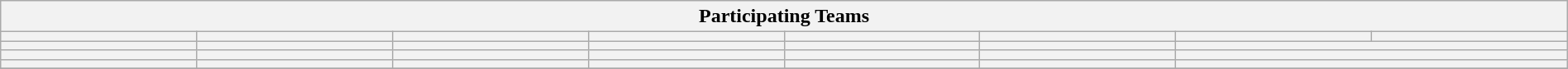<table class="wikitable" style="width:100%;">
<tr>
<th colspan=8><strong>Participating Teams</strong></th>
</tr>
<tr>
<th style="width:12%;"></th>
<th style="width:12%;"></th>
<th style="width:12%;"></th>
<th style="width:12%;"></th>
<th style="width:12%;"></th>
<th style="width:12%;"></th>
<th style="width:12%;"></th>
<th style="width:12%;"></th>
</tr>
<tr>
<th style="width:12%;"></th>
<th style="width:12%;"></th>
<th style="width:12%;"></th>
<th style="width:12%;"></th>
<th style="width:12%;"></th>
<th style="width:12%;"></th>
<th colspan=2></th>
</tr>
<tr>
<th style="width:12%;"></th>
<th style="width:12%;"></th>
<th style="width:12%;"></th>
<th style="width:12%;"></th>
<th style="width:12%;"></th>
<th style="width:12%;"></th>
<th colspan=2></th>
</tr>
<tr>
<th style="width:12%;"></th>
<th style="width:12%;"></th>
<th style="width:12%;"></th>
<th style="width:12%;"></th>
<th style="width:12%;"></th>
<th style="width:12%;"></th>
<th colspan=2></th>
</tr>
<tr>
</tr>
</table>
